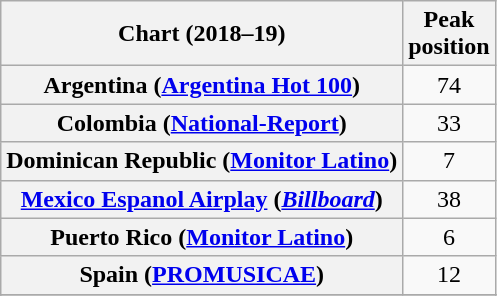<table class="wikitable sortable plainrowheaders" style="text-align:center">
<tr>
<th scope="col">Chart (2018–19)</th>
<th scope="col">Peak<br> position</th>
</tr>
<tr>
<th scope="row">Argentina (<a href='#'>Argentina Hot 100</a>)</th>
<td>74</td>
</tr>
<tr>
<th scope="row">Colombia (<a href='#'>National-Report</a>)</th>
<td>33</td>
</tr>
<tr>
<th scope="row">Dominican Republic (<a href='#'>Monitor Latino</a>)</th>
<td>7</td>
</tr>
<tr>
<th scope="row"><a href='#'>Mexico Espanol Airplay</a> (<em><a href='#'>Billboard</a></em>)</th>
<td>38</td>
</tr>
<tr>
<th scope="row">Puerto Rico (<a href='#'>Monitor Latino</a>)</th>
<td>6</td>
</tr>
<tr>
<th scope="row">Spain (<a href='#'>PROMUSICAE</a>)</th>
<td>12</td>
</tr>
<tr>
</tr>
<tr>
</tr>
<tr>
</tr>
</table>
